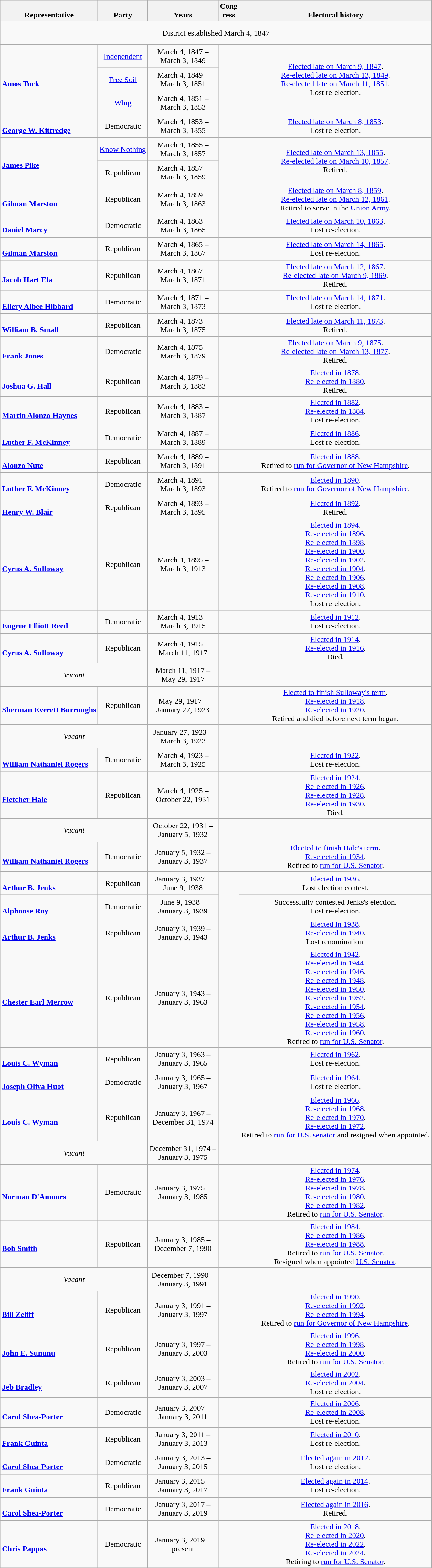<table class=wikitable style="text-align:center">
<tr valign=bottom>
<th>Representative</th>
<th>Party</th>
<th>Years</th>
<th>Cong<br>ress</th>
<th>Electoral history</th>
</tr>
<tr style="height:3em">
<td colspan=5>District established March 4, 1847</td>
</tr>
<tr style="height:3em">
<td rowspan=3 align=left><br><strong><a href='#'>Amos Tuck</a></strong><br></td>
<td><a href='#'>Independent</a></td>
<td nowrap>March 4, 1847 –<br>March 3, 1849</td>
<td rowspan=3></td>
<td rowspan=3><a href='#'>Elected late on March 9, 1847</a>.<br><a href='#'>Re-elected late on March 13, 1849</a>.<br><a href='#'>Re-elected late on March 11, 1851</a>.<br>Lost re-election.</td>
</tr>
<tr style="height:3em">
<td><a href='#'>Free Soil</a></td>
<td nowrap>March 4, 1849 –<br>March 3, 1851</td>
</tr>
<tr style="height:3em">
<td><a href='#'>Whig</a></td>
<td nowrap>March 4, 1851 –<br>March 3, 1853</td>
</tr>
<tr style="height:3em">
<td align=left><br><strong><a href='#'>George W. Kittredge</a></strong><br></td>
<td>Democratic</td>
<td nowrap>March 4, 1853 –<br>March 3, 1855</td>
<td></td>
<td><a href='#'>Elected late on March 8, 1853</a>.<br>Lost re-election.</td>
</tr>
<tr style="height:3em">
<td rowspan=2 align=left><br><strong><a href='#'>James Pike</a></strong><br></td>
<td><a href='#'>Know Nothing</a></td>
<td nowrap>March 4, 1855 –<br>March 3, 1857</td>
<td rowspan=2></td>
<td rowspan=2><a href='#'>Elected late on March 13, 1855</a>.<br><a href='#'>Re-elected late on March 10, 1857</a>.<br>Retired.</td>
</tr>
<tr style="height:3em">
<td>Republican</td>
<td nowrap>March 4, 1857 –<br>March 3, 1859</td>
</tr>
<tr style="height:3em">
<td align=left><br><strong><a href='#'>Gilman Marston</a></strong><br></td>
<td>Republican</td>
<td nowrap>March 4, 1859 –<br>March 3, 1863</td>
<td></td>
<td><a href='#'>Elected late on March 8, 1859</a>.<br><a href='#'>Re-elected late on March 12, 1861</a>.<br>Retired to serve in the <a href='#'>Union Army</a>.</td>
</tr>
<tr style="height:3em">
<td align=left><br><strong><a href='#'>Daniel Marcy</a></strong><br></td>
<td>Democratic</td>
<td nowrap>March 4, 1863 –<br>March 3, 1865</td>
<td></td>
<td><a href='#'>Elected late on March 10, 1863</a>.<br>Lost re-election.</td>
</tr>
<tr style="height:3em">
<td align=left><br><strong><a href='#'>Gilman Marston</a></strong><br></td>
<td>Republican</td>
<td nowrap>March 4, 1865 –<br>March 3, 1867</td>
<td></td>
<td><a href='#'>Elected late on March 14, 1865</a>.<br>Lost re-election.</td>
</tr>
<tr style="height:3em">
<td align=left><br><strong><a href='#'>Jacob Hart Ela</a></strong><br></td>
<td>Republican</td>
<td nowrap>March 4, 1867 –<br>March 3, 1871</td>
<td></td>
<td><a href='#'>Elected late on March 12, 1867</a>.<br><a href='#'>Re-elected late on March 9, 1869</a>.<br>Retired.</td>
</tr>
<tr style="height:3em">
<td align=left><br><strong><a href='#'>Ellery Albee Hibbard</a></strong><br></td>
<td>Democratic</td>
<td nowrap>March 4, 1871 –<br>March 3, 1873</td>
<td></td>
<td><a href='#'>Elected late on March 14, 1871</a>.<br>Lost re-election.</td>
</tr>
<tr style="height:3em">
<td align=left><br><strong><a href='#'>William B. Small</a></strong><br></td>
<td>Republican</td>
<td nowrap>March 4, 1873 –<br>March 3, 1875</td>
<td></td>
<td><a href='#'>Elected late on March 11, 1873</a>.<br>Retired.</td>
</tr>
<tr style="height:3em">
<td align=left><br><strong><a href='#'>Frank Jones</a></strong><br></td>
<td>Democratic</td>
<td nowrap>March 4, 1875 –<br>March 3, 1879</td>
<td></td>
<td><a href='#'>Elected late on March 9, 1875</a>.<br><a href='#'>Re-elected late on March 13, 1877</a>.<br>Retired.</td>
</tr>
<tr style="height:3em">
<td align=left><br><strong><a href='#'>Joshua G. Hall</a></strong><br></td>
<td>Republican</td>
<td nowrap>March 4, 1879 –<br>March 3, 1883</td>
<td></td>
<td><a href='#'>Elected in 1878</a>.<br><a href='#'>Re-elected in 1880</a>.<br>Retired.</td>
</tr>
<tr style="height:3em">
<td align=left><br><strong><a href='#'>Martin Alonzo Haynes</a></strong><br></td>
<td>Republican</td>
<td nowrap>March 4, 1883 –<br>March 3, 1887</td>
<td></td>
<td><a href='#'>Elected in 1882</a>.<br><a href='#'>Re-elected in 1884</a>.<br>Lost re-election.</td>
</tr>
<tr style="height:3em">
<td align=left><br><strong><a href='#'>Luther F. McKinney</a></strong><br></td>
<td>Democratic</td>
<td nowrap>March 4, 1887 –<br>March 3, 1889</td>
<td></td>
<td><a href='#'>Elected in 1886</a>.<br>Lost re-election.</td>
</tr>
<tr style="height:3em">
<td align=left><br><strong><a href='#'>Alonzo Nute</a></strong><br></td>
<td>Republican</td>
<td nowrap>March 4, 1889 –<br>March 3, 1891</td>
<td></td>
<td><a href='#'>Elected in 1888</a>.<br>Retired to <a href='#'>run for Governor of New Hampshire</a>.</td>
</tr>
<tr style="height:3em">
<td align=left><br><strong><a href='#'>Luther F. McKinney</a></strong><br></td>
<td>Democratic</td>
<td nowrap>March 4, 1891 –<br>March 3, 1893</td>
<td></td>
<td><a href='#'>Elected in 1890</a>.<br>Retired to <a href='#'>run for Governor of New Hampshire</a>.</td>
</tr>
<tr style="height:3em">
<td align=left><br><strong><a href='#'>Henry W. Blair</a></strong><br></td>
<td>Republican</td>
<td nowrap>March 4, 1893 –<br>March 3, 1895</td>
<td></td>
<td><a href='#'>Elected in 1892</a>.<br>Retired.</td>
</tr>
<tr style="height:3em">
<td align=left><br><strong><a href='#'>Cyrus A. Sulloway</a></strong><br></td>
<td>Republican</td>
<td nowrap>March 4, 1895 –<br>March 3, 1913</td>
<td></td>
<td><a href='#'>Elected in 1894</a>.<br><a href='#'>Re-elected in 1896</a>.<br><a href='#'>Re-elected in 1898</a>.<br><a href='#'>Re-elected in 1900</a>.<br><a href='#'>Re-elected in 1902</a>.<br><a href='#'>Re-elected in 1904</a>.<br><a href='#'>Re-elected in 1906</a>.<br><a href='#'>Re-elected in 1908</a>.<br><a href='#'>Re-elected in 1910</a>.<br>Lost re-election.</td>
</tr>
<tr style="height:3em">
<td align=left><br><strong><a href='#'>Eugene Elliott Reed</a></strong><br></td>
<td>Democratic</td>
<td nowrap>March 4, 1913 –<br>March 3, 1915</td>
<td></td>
<td><a href='#'>Elected in 1912</a>.<br>Lost re-election.</td>
</tr>
<tr style="height:3em">
<td align=left><br><strong><a href='#'>Cyrus A. Sulloway</a></strong><br></td>
<td>Republican</td>
<td nowrap>March 4, 1915 –<br>March 11, 1917</td>
<td></td>
<td><a href='#'>Elected in 1914</a>.<br><a href='#'>Re-elected in 1916</a>.<br>Died.</td>
</tr>
<tr style="height:3em">
<td colspan=2><em>Vacant</em></td>
<td nowrap>March 11, 1917 –<br>May 29, 1917</td>
<td></td>
<td></td>
</tr>
<tr style="height:3em">
<td align=left><br><strong><a href='#'>Sherman Everett Burroughs</a></strong><br></td>
<td>Republican</td>
<td nowrap>May 29, 1917 –<br>January 27, 1923</td>
<td></td>
<td><a href='#'>Elected to finish Sulloway's term</a>.<br><a href='#'>Re-elected in 1918</a>.<br><a href='#'>Re-elected in 1920</a>.<br>Retired and died before next term began.</td>
</tr>
<tr style="height:3em">
<td colspan=2><em>Vacant</em></td>
<td nowrap>January 27, 1923 –<br>March 3, 1923</td>
<td></td>
<td></td>
</tr>
<tr style="height:3em">
<td align=left><br><strong><a href='#'>William Nathaniel Rogers</a></strong><br></td>
<td>Democratic</td>
<td nowrap>March 4, 1923 –<br>March 3, 1925</td>
<td></td>
<td><a href='#'>Elected in 1922</a>.<br>Lost re-election.</td>
</tr>
<tr style="height:3em">
<td align=left><br><strong><a href='#'>Fletcher Hale</a></strong><br></td>
<td>Republican</td>
<td nowrap>March 4, 1925 –<br>October 22, 1931</td>
<td></td>
<td><a href='#'>Elected in 1924</a>.<br><a href='#'>Re-elected in 1926</a>.<br><a href='#'>Re-elected in 1928</a>.<br><a href='#'>Re-elected in 1930</a>.<br>Died.</td>
</tr>
<tr style="height:3em">
<td colspan=2><em>Vacant</em></td>
<td nowrap>October 22, 1931 –<br>January 5, 1932</td>
<td></td>
<td></td>
</tr>
<tr style="height:3em">
<td align=left><br><strong><a href='#'>William Nathaniel Rogers</a></strong><br></td>
<td>Democratic</td>
<td nowrap>January 5, 1932 –<br>January 3, 1937</td>
<td></td>
<td><a href='#'>Elected to finish Hale's term</a>.<br><a href='#'>Re-elected in 1934</a>.<br>Retired to <a href='#'>run for U.S. Senator</a>.</td>
</tr>
<tr style="height:3em">
<td align=left><br><strong><a href='#'>Arthur B. Jenks</a></strong><br></td>
<td>Republican</td>
<td nowrap>January 3, 1937 –<br>June 9, 1938</td>
<td rowspan="2"></td>
<td><a href='#'>Elected in 1936</a>.<br>Lost election contest.</td>
</tr>
<tr style="height:3em">
<td align=left><br><strong><a href='#'>Alphonse Roy</a></strong><br></td>
<td>Democratic</td>
<td nowrap>June 9, 1938 –<br>January 3, 1939</td>
<td>Successfully contested Jenks's election.<br>Lost re-election.</td>
</tr>
<tr style="height:3em">
<td align=left><br><strong><a href='#'>Arthur B. Jenks</a></strong><br></td>
<td>Republican</td>
<td nowrap>January 3, 1939 –<br>January 3, 1943</td>
<td></td>
<td><a href='#'>Elected in 1938</a>.<br><a href='#'>Re-elected in 1940</a>.<br>Lost renomination.</td>
</tr>
<tr style="height:3em">
<td align=left><br><strong><a href='#'>Chester Earl Merrow</a></strong><br></td>
<td>Republican</td>
<td nowrap>January 3, 1943 –<br>January 3, 1963</td>
<td></td>
<td><a href='#'>Elected in 1942</a>.<br><a href='#'>Re-elected in 1944</a>.<br><a href='#'>Re-elected in 1946</a>.<br><a href='#'>Re-elected in 1948</a>.<br><a href='#'>Re-elected in 1950</a>.<br><a href='#'>Re-elected in 1952</a>.<br><a href='#'>Re-elected in 1954</a>.<br><a href='#'>Re-elected in 1956</a>.<br><a href='#'>Re-elected in 1958</a>.<br><a href='#'>Re-elected in 1960</a>.<br>Retired to <a href='#'>run for U.S. Senator</a>.</td>
</tr>
<tr style="height:3em">
<td align=left><br><strong><a href='#'>Louis C. Wyman</a></strong><br></td>
<td>Republican</td>
<td nowrap>January 3, 1963 –<br>January 3, 1965</td>
<td></td>
<td><a href='#'>Elected in 1962</a>.<br>Lost re-election.</td>
</tr>
<tr style="height:3em">
<td align=left><br><strong><a href='#'>Joseph Oliva Huot</a></strong><br></td>
<td>Democratic</td>
<td nowrap>January 3, 1965 –<br>January 3, 1967</td>
<td></td>
<td><a href='#'>Elected in 1964</a>.<br>Lost re-election.</td>
</tr>
<tr style="height:3em">
<td align=left><br><strong><a href='#'>Louis C. Wyman</a></strong><br></td>
<td>Republican</td>
<td nowrap>January 3, 1967 –<br>December 31, 1974</td>
<td></td>
<td><a href='#'>Elected in 1966</a>.<br><a href='#'>Re-elected in 1968</a>.<br><a href='#'>Re-elected in 1970</a>.<br><a href='#'>Re-elected in 1972</a>.<br>Retired to <a href='#'>run for U.S. senator</a> and resigned when appointed.</td>
</tr>
<tr style="height:3em">
<td colspan=2><em>Vacant</em></td>
<td nowrap>December 31, 1974 –<br>January 3, 1975</td>
<td></td>
<td></td>
</tr>
<tr style="height:3em">
<td align=left><br><strong><a href='#'>Norman D'Amours</a></strong><br></td>
<td>Democratic</td>
<td nowrap>January 3, 1975 –<br>January 3, 1985</td>
<td></td>
<td><a href='#'>Elected in 1974</a>.<br><a href='#'>Re-elected in 1976</a>.<br><a href='#'>Re-elected in 1978</a>.<br><a href='#'>Re-elected in 1980</a>.<br><a href='#'>Re-elected in 1982</a>.<br>Retired to <a href='#'>run for U.S. Senator</a>.</td>
</tr>
<tr style="height:3em">
<td align=left><br><strong><a href='#'>Bob Smith</a></strong><br></td>
<td>Republican</td>
<td nowrap>January 3, 1985 –<br>December 7, 1990</td>
<td></td>
<td><a href='#'>Elected in 1984</a>.<br><a href='#'>Re-elected in 1986</a>.<br><a href='#'>Re-elected in 1988</a>.<br>Retired to <a href='#'>run for U.S. Senator</a>.<br>Resigned when appointed <a href='#'>U.S. Senator</a>.</td>
</tr>
<tr style="height:3em">
<td colspan=2><em>Vacant</em></td>
<td nowrap>December 7, 1990 –<br>January 3, 1991</td>
<td></td>
<td></td>
</tr>
<tr style="height:3em">
<td align=left><br><strong><a href='#'>Bill Zeliff</a></strong><br></td>
<td>Republican</td>
<td nowrap>January 3, 1991 –<br>January 3, 1997</td>
<td></td>
<td><a href='#'>Elected in 1990</a>.<br><a href='#'>Re-elected in 1992</a>.<br><a href='#'>Re-elected in 1994</a>.<br>Retired to <a href='#'>run for Governor of New Hampshire</a>.</td>
</tr>
<tr style="height:3em">
<td align=left><br><strong><a href='#'>John E. Sununu</a></strong><br></td>
<td>Republican</td>
<td nowrap>January 3, 1997 –<br>January 3, 2003</td>
<td></td>
<td><a href='#'>Elected in 1996</a>.<br><a href='#'>Re-elected in 1998</a>.<br><a href='#'>Re-elected in 2000</a>.<br>Retired to <a href='#'>run for U.S. Senator</a>.</td>
</tr>
<tr style="height:3em">
<td align=left><br><strong><a href='#'>Jeb Bradley</a></strong><br></td>
<td>Republican</td>
<td nowrap>January 3, 2003 –<br>January 3, 2007</td>
<td></td>
<td><a href='#'>Elected in 2002</a>.<br><a href='#'>Re-elected in 2004</a>.<br>Lost re-election.</td>
</tr>
<tr style="height:3em">
<td align=left><br><strong><a href='#'>Carol Shea-Porter</a></strong><br></td>
<td>Democratic</td>
<td nowrap>January 3, 2007 –<br>January 3, 2011</td>
<td></td>
<td><a href='#'>Elected in 2006</a>.<br><a href='#'>Re-elected in 2008</a>.<br>Lost re-election.</td>
</tr>
<tr style="height:3em">
<td align=left><br><strong><a href='#'>Frank Guinta</a></strong><br></td>
<td>Republican</td>
<td nowrap>January 3, 2011 –<br>January 3, 2013</td>
<td></td>
<td><a href='#'>Elected in 2010</a>.<br>Lost re-election.</td>
</tr>
<tr style="height:3em">
<td align=left><br><strong><a href='#'>Carol Shea-Porter</a></strong><br></td>
<td>Democratic</td>
<td nowrap>January 3, 2013 –<br>January 3, 2015</td>
<td></td>
<td><a href='#'>Elected again in 2012</a>.<br>Lost re-election.</td>
</tr>
<tr style="height:3em">
<td align=left><br><strong><a href='#'>Frank Guinta</a></strong><br></td>
<td>Republican</td>
<td nowrap>January 3, 2015 –<br>January 3, 2017</td>
<td></td>
<td><a href='#'>Elected again in 2014</a>.<br>Lost re-election.</td>
</tr>
<tr style="height:3em">
<td align=left><br><strong><a href='#'>Carol Shea-Porter</a></strong><br></td>
<td>Democratic</td>
<td nowrap>January 3, 2017 –<br>January 3, 2019</td>
<td></td>
<td><a href='#'>Elected again in 2016</a>.<br>Retired.</td>
</tr>
<tr style="height:3em">
<td align=left><br><strong><a href='#'>Chris Pappas</a></strong><br></td>
<td>Democratic</td>
<td nowrap>January 3, 2019 –<br>present</td>
<td></td>
<td><a href='#'>Elected in 2018</a>.<br><a href='#'>Re-elected in 2020</a>.<br><a href='#'>Re-elected in 2022</a>.<br><a href='#'>Re-elected in 2024</a>.<br>Retiring to <a href='#'>run for U.S. Senator</a>.</td>
</tr>
</table>
